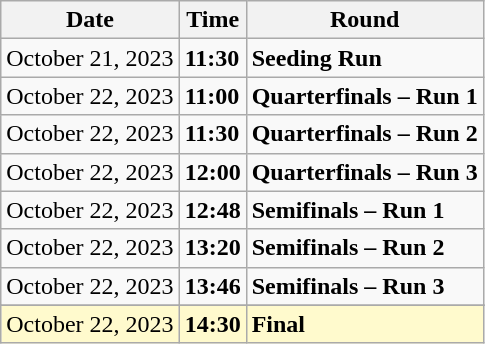<table class="wikitable">
<tr>
<th>Date</th>
<th>Time</th>
<th>Round</th>
</tr>
<tr>
<td>October 21, 2023</td>
<td><strong>11:30</strong></td>
<td><strong>Seeding Run</strong></td>
</tr>
<tr>
<td>October 22, 2023</td>
<td><strong>11:00</strong></td>
<td><strong>Quarterfinals – Run 1</strong></td>
</tr>
<tr>
<td>October 22, 2023</td>
<td><strong>11:30</strong></td>
<td><strong>Quarterfinals – Run 2</strong></td>
</tr>
<tr>
<td>October 22, 2023</td>
<td><strong>12:00</strong></td>
<td><strong>Quarterfinals – Run 3</strong></td>
</tr>
<tr>
<td>October 22, 2023</td>
<td><strong>12:48</strong></td>
<td><strong>Semifinals – Run 1</strong></td>
</tr>
<tr>
<td>October 22, 2023</td>
<td><strong>13:20</strong></td>
<td><strong>Semifinals – Run 2</strong></td>
</tr>
<tr>
<td>October 22, 2023</td>
<td><strong>13:46</strong></td>
<td><strong>Semifinals – Run 3</strong></td>
</tr>
<tr>
</tr>
<tr style=background:lemonchiffon>
<td>October 22, 2023</td>
<td><strong>14:30</strong></td>
<td><strong>Final</strong></td>
</tr>
</table>
